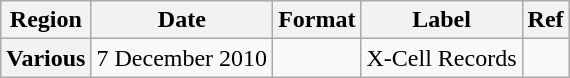<table class="wikitable plainrowheaders">
<tr>
<th scope="col">Region</th>
<th scope="col">Date</th>
<th scope="col">Format</th>
<th scope="col">Label</th>
<th scope="col">Ref</th>
</tr>
<tr>
<th scope="row">Various</th>
<td rowspan="1">7 December 2010</td>
<td rowspan="1"></td>
<td rowspan="1">X-Cell Records</td>
<td rowspan="1"></td>
</tr>
</table>
